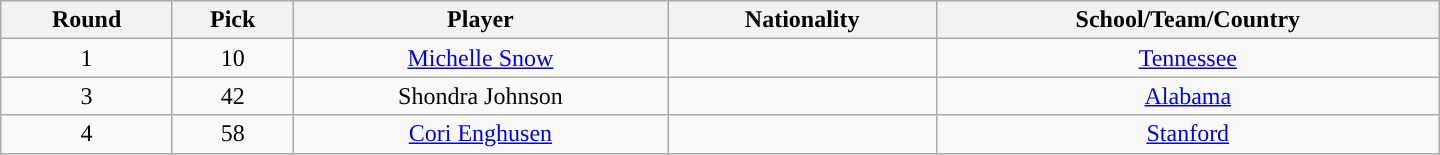<table class="wikitable" style="text-align:center; width:60em">
<tr>
<th>Round</th>
<th>Pick</th>
<th>Player</th>
<th>Nationality</th>
<th>School/Team/Country</th>
</tr>
<tr>
<td>1</td>
<td>10</td>
<td><a href='#'>Michelle Snow</a></td>
<td></td>
<td><a href='#'>Tennessee</a></td>
</tr>
<tr>
<td>3</td>
<td>42</td>
<td>Shondra Johnson</td>
<td></td>
<td><a href='#'>Alabama</a></td>
</tr>
<tr>
<td>4</td>
<td>58</td>
<td><a href='#'>Cori Enghusen</a></td>
<td></td>
<td><a href='#'>Stanford</a></td>
</tr>
</table>
